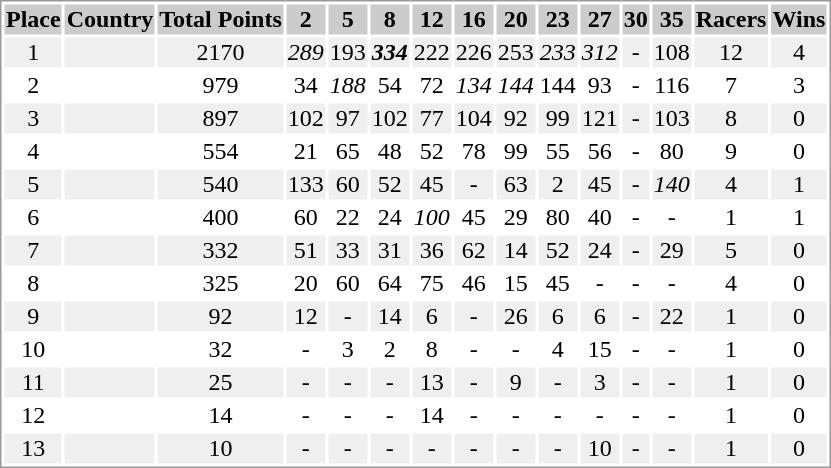<table border="0" style="border: 1px solid #999; background-color:#FFFFFF; text-align:center">
<tr align="center" bgcolor="#CCCCCC">
<th>Place</th>
<th>Country</th>
<th>Total Points</th>
<th>2</th>
<th>5</th>
<th>8</th>
<th>12</th>
<th>16</th>
<th>20</th>
<th>23</th>
<th>27</th>
<th>30</th>
<th>35</th>
<th>Racers</th>
<th>Wins</th>
</tr>
<tr bgcolor="#EFEFEF">
<td>1</td>
<td align="left"></td>
<td>2170</td>
<td><em>289</em></td>
<td>193</td>
<td><strong><em>334</em></strong></td>
<td>222</td>
<td>226</td>
<td>253</td>
<td><em>233</em></td>
<td><em>312</em></td>
<td>-</td>
<td>108</td>
<td>12</td>
<td>4</td>
</tr>
<tr>
<td>2</td>
<td align="left"></td>
<td>979</td>
<td>34</td>
<td><em>188</em></td>
<td>54</td>
<td>72</td>
<td><em>134</em></td>
<td><em>144</em></td>
<td>144</td>
<td>93</td>
<td>-</td>
<td>116</td>
<td>7</td>
<td>3</td>
</tr>
<tr bgcolor="#EFEFEF">
<td>3</td>
<td align="left"></td>
<td>897</td>
<td>102</td>
<td>97</td>
<td>102</td>
<td>77</td>
<td>104</td>
<td>92</td>
<td>99</td>
<td>121</td>
<td>-</td>
<td>103</td>
<td>8</td>
<td>0</td>
</tr>
<tr>
<td>4</td>
<td align="left"></td>
<td>554</td>
<td>21</td>
<td>65</td>
<td>48</td>
<td>52</td>
<td>78</td>
<td>99</td>
<td>55</td>
<td>56</td>
<td>-</td>
<td>80</td>
<td>9</td>
<td>0</td>
</tr>
<tr bgcolor="#EFEFEF">
<td>5</td>
<td align="left"></td>
<td>540</td>
<td>133</td>
<td>60</td>
<td>52</td>
<td>45</td>
<td>-</td>
<td>63</td>
<td>2</td>
<td>45</td>
<td>-</td>
<td><em>140</em></td>
<td>4</td>
<td>1</td>
</tr>
<tr>
<td>6</td>
<td align="left"></td>
<td>400</td>
<td>60</td>
<td>22</td>
<td>24</td>
<td><em>100</em></td>
<td>45</td>
<td>29</td>
<td>80</td>
<td>40</td>
<td>-</td>
<td>-</td>
<td>1</td>
<td>1</td>
</tr>
<tr bgcolor="#EFEFEF">
<td>7</td>
<td align="left"></td>
<td>332</td>
<td>51</td>
<td>33</td>
<td>31</td>
<td>36</td>
<td>62</td>
<td>14</td>
<td>52</td>
<td>24</td>
<td>-</td>
<td>29</td>
<td>5</td>
<td>0</td>
</tr>
<tr>
<td>8</td>
<td align="left"></td>
<td>325</td>
<td>20</td>
<td>60</td>
<td>64</td>
<td>75</td>
<td>46</td>
<td>15</td>
<td>45</td>
<td>-</td>
<td>-</td>
<td>-</td>
<td>4</td>
<td>0</td>
</tr>
<tr bgcolor="#EFEFEF">
<td>9</td>
<td align="left"></td>
<td>92</td>
<td>12</td>
<td>-</td>
<td>14</td>
<td>6</td>
<td>-</td>
<td>26</td>
<td>6</td>
<td>6</td>
<td>-</td>
<td>22</td>
<td>1</td>
<td>0</td>
</tr>
<tr>
<td>10</td>
<td align="left"></td>
<td>32</td>
<td>-</td>
<td>3</td>
<td>2</td>
<td>8</td>
<td>-</td>
<td>-</td>
<td>4</td>
<td>15</td>
<td>-</td>
<td>-</td>
<td>1</td>
<td>0</td>
</tr>
<tr bgcolor="#EFEFEF">
<td>11</td>
<td align="left"></td>
<td>25</td>
<td>-</td>
<td>-</td>
<td>-</td>
<td>13</td>
<td>-</td>
<td>9</td>
<td>-</td>
<td>3</td>
<td>-</td>
<td>-</td>
<td>1</td>
<td>0</td>
</tr>
<tr>
<td>12</td>
<td align="left"></td>
<td>14</td>
<td>-</td>
<td>-</td>
<td>-</td>
<td>14</td>
<td>-</td>
<td>-</td>
<td>-</td>
<td>-</td>
<td>-</td>
<td>-</td>
<td>1</td>
<td>0</td>
</tr>
<tr bgcolor="#EFEFEF">
<td>13</td>
<td align="left"></td>
<td>10</td>
<td>-</td>
<td>-</td>
<td>-</td>
<td>-</td>
<td>-</td>
<td>-</td>
<td>-</td>
<td>10</td>
<td>-</td>
<td>-</td>
<td>1</td>
<td>0</td>
</tr>
</table>
